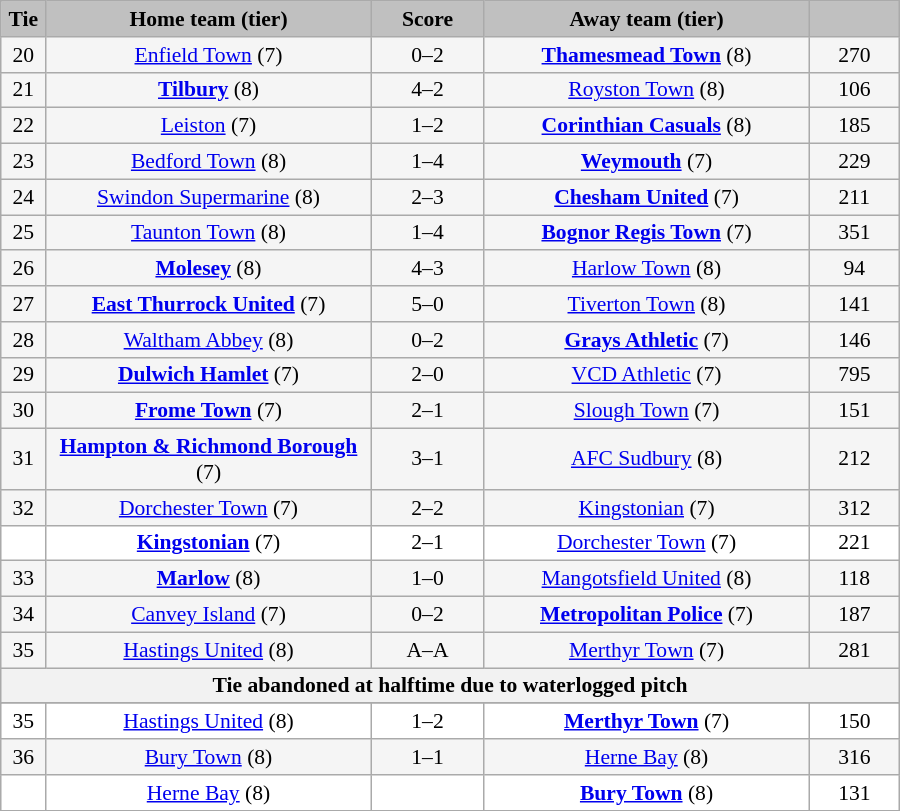<table class="wikitable" style="width: 600px; background:WhiteSmoke; text-align:center; font-size:90%">
<tr>
<td scope="col" style="width:  5.00%; background:silver;"><strong>Tie</strong></td>
<td scope="col" style="width: 36.25%; background:silver;"><strong>Home team (tier)</strong></td>
<td scope="col" style="width: 12.50%; background:silver;"><strong>Score</strong></td>
<td scope="col" style="width: 36.25%; background:silver;"><strong>Away team (tier)</strong></td>
<td scope="col" style="width: 10.00%; background:silver;"><strong></strong></td>
</tr>
<tr>
<td>20</td>
<td><a href='#'>Enfield Town</a> (7)</td>
<td>0–2</td>
<td><strong><a href='#'>Thamesmead Town</a></strong> (8)</td>
<td>270</td>
</tr>
<tr>
<td>21</td>
<td><strong><a href='#'>Tilbury</a></strong> (8)</td>
<td>4–2</td>
<td><a href='#'>Royston Town</a> (8)</td>
<td>106</td>
</tr>
<tr>
<td>22</td>
<td><a href='#'>Leiston</a> (7)</td>
<td>1–2</td>
<td><strong><a href='#'>Corinthian Casuals</a></strong> (8)</td>
<td>185</td>
</tr>
<tr>
<td>23</td>
<td><a href='#'>Bedford Town</a> (8)</td>
<td>1–4</td>
<td><strong><a href='#'>Weymouth</a></strong> (7)</td>
<td>229</td>
</tr>
<tr>
<td>24</td>
<td><a href='#'>Swindon Supermarine</a> (8)</td>
<td>2–3</td>
<td><strong><a href='#'>Chesham United</a></strong> (7)</td>
<td>211</td>
</tr>
<tr>
<td>25</td>
<td><a href='#'>Taunton Town</a> (8)</td>
<td>1–4</td>
<td><strong><a href='#'>Bognor Regis Town</a></strong> (7)</td>
<td>351</td>
</tr>
<tr>
<td>26</td>
<td><strong><a href='#'>Molesey</a></strong> (8)</td>
<td>4–3</td>
<td><a href='#'>Harlow Town</a> (8)</td>
<td>94</td>
</tr>
<tr>
<td>27</td>
<td><strong><a href='#'>East Thurrock United</a></strong> (7)</td>
<td>5–0</td>
<td><a href='#'>Tiverton Town</a> (8)</td>
<td>141</td>
</tr>
<tr>
<td>28</td>
<td><a href='#'>Waltham Abbey</a> (8)</td>
<td>0–2</td>
<td><strong><a href='#'>Grays Athletic</a></strong> (7)</td>
<td>146</td>
</tr>
<tr>
<td>29</td>
<td><strong><a href='#'>Dulwich Hamlet</a></strong> (7)</td>
<td>2–0</td>
<td><a href='#'>VCD Athletic</a> (7)</td>
<td>795</td>
</tr>
<tr>
<td>30</td>
<td><strong><a href='#'>Frome Town</a></strong> (7)</td>
<td>2–1</td>
<td><a href='#'>Slough Town</a> (7)</td>
<td>151</td>
</tr>
<tr>
<td>31</td>
<td><strong><a href='#'>Hampton & Richmond Borough</a></strong> (7)</td>
<td>3–1</td>
<td><a href='#'>AFC Sudbury</a> (8)</td>
<td>212</td>
</tr>
<tr>
<td>32</td>
<td><a href='#'>Dorchester Town</a> (7)</td>
<td>2–2</td>
<td><a href='#'>Kingstonian</a> (7)</td>
<td>312</td>
</tr>
<tr style="background:white;">
<td><em></em></td>
<td><strong><a href='#'>Kingstonian</a></strong> (7)</td>
<td>2–1</td>
<td><a href='#'>Dorchester Town</a> (7)</td>
<td>221</td>
</tr>
<tr>
<td>33</td>
<td><strong><a href='#'>Marlow</a></strong> (8)</td>
<td>1–0</td>
<td><a href='#'>Mangotsfield United</a> (8)</td>
<td>118</td>
</tr>
<tr>
<td>34</td>
<td><a href='#'>Canvey Island</a> (7)</td>
<td>0–2</td>
<td><strong><a href='#'>Metropolitan Police</a></strong> (7)</td>
<td>187</td>
</tr>
<tr>
<td>35</td>
<td><a href='#'>Hastings United</a> (8)</td>
<td>A–A</td>
<td><a href='#'>Merthyr Town</a> (7)</td>
<td>281</td>
</tr>
<tr>
<th colspan="5">Tie abandoned at halftime due to waterlogged pitch</th>
</tr>
<tr>
</tr>
<tr style="background:white;">
<td>35</td>
<td><a href='#'>Hastings United</a> (8)</td>
<td>1–2</td>
<td><strong><a href='#'>Merthyr Town</a></strong> (7)</td>
<td>150</td>
</tr>
<tr>
<td>36</td>
<td><a href='#'>Bury Town</a> (8)</td>
<td>1–1</td>
<td><a href='#'>Herne Bay</a> (8)</td>
<td>316</td>
</tr>
<tr style="background:white;">
<td><em></em></td>
<td><a href='#'>Herne Bay</a> (8)</td>
<td></td>
<td><strong><a href='#'>Bury Town</a></strong> (8)</td>
<td>131</td>
</tr>
<tr>
</tr>
</table>
